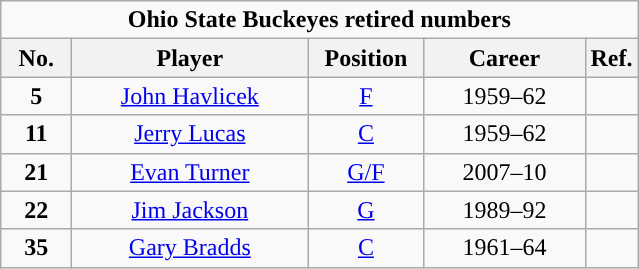<table class="wikitable sortable" style="text-align:center">
<tr>
<td colspan="6"><strong>Ohio State Buckeyes retired numbers</strong></td>
</tr>
<tr>
<th width=40px>No.</th>
<th width=150px>Player</th>
<th width=70px>Position</th>
<th width=100px>Career</th>
<th width=px>Ref.</th>
</tr>
<tr>
<td><strong>5</strong></td>
<td><a href='#'>John Havlicek</a></td>
<td><a href='#'>F</a></td>
<td>1959–62</td>
<td></td>
</tr>
<tr>
<td><strong>11</strong></td>
<td><a href='#'>Jerry Lucas</a></td>
<td><a href='#'>C</a></td>
<td>1959–62</td>
<td></td>
</tr>
<tr>
<td><strong>21</strong></td>
<td><a href='#'>Evan Turner</a></td>
<td><a href='#'>G/F</a></td>
<td>2007–10</td>
<td></td>
</tr>
<tr>
<td><strong>22</strong></td>
<td><a href='#'>Jim Jackson</a></td>
<td><a href='#'>G</a></td>
<td>1989–92</td>
<td></td>
</tr>
<tr>
<td><strong>35</strong></td>
<td><a href='#'>Gary Bradds</a></td>
<td><a href='#'>C</a></td>
<td>1961–64</td>
<td></td>
</tr>
</table>
